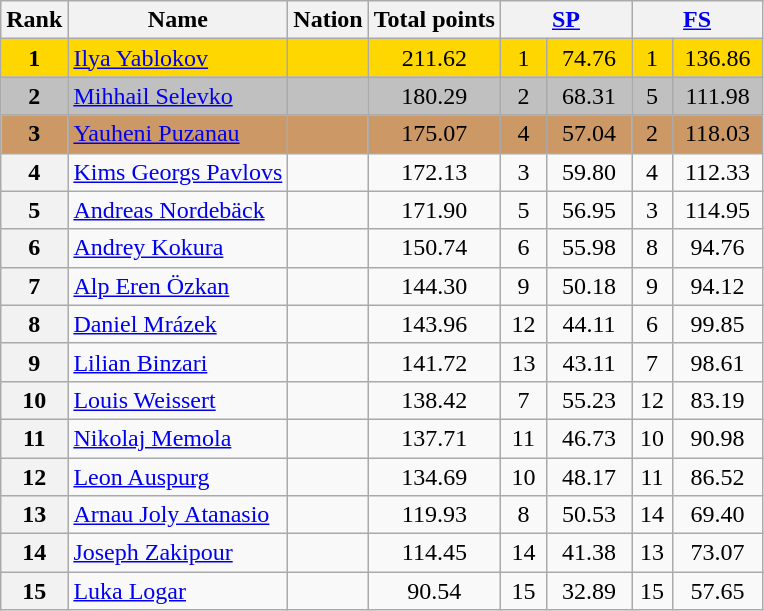<table class="wikitable sortable">
<tr>
<th>Rank</th>
<th>Name</th>
<th>Nation</th>
<th>Total points</th>
<th colspan="2" width="80px"><a href='#'>SP</a></th>
<th colspan="2" width="80px"><a href='#'>FS</a></th>
</tr>
<tr bgcolor="gold">
<td align="center"><strong>1</strong></td>
<td><a href='#'>Ilya Yablokov</a></td>
<td></td>
<td align="center">211.62</td>
<td align="center">1</td>
<td align="center">74.76</td>
<td align="center">1</td>
<td align="center">136.86</td>
</tr>
<tr bgcolor="silver">
<td align="center"><strong>2</strong></td>
<td><a href='#'>Mihhail Selevko</a></td>
<td></td>
<td align="center">180.29</td>
<td align="center">2</td>
<td align="center">68.31</td>
<td align="center">5</td>
<td align="center">111.98</td>
</tr>
<tr bgcolor="cc9966">
<td align="center"><strong>3</strong></td>
<td><a href='#'>Yauheni Puzanau</a></td>
<td></td>
<td align="center">175.07</td>
<td align="center">4</td>
<td align="center">57.04</td>
<td align="center">2</td>
<td align="center">118.03</td>
</tr>
<tr>
<th>4</th>
<td><a href='#'>Kims Georgs Pavlovs</a></td>
<td></td>
<td align="center">172.13</td>
<td align="center">3</td>
<td align="center">59.80</td>
<td align="center">4</td>
<td align="center">112.33</td>
</tr>
<tr>
<th>5</th>
<td><a href='#'>Andreas Nordebäck</a></td>
<td></td>
<td align="center">171.90</td>
<td align="center">5</td>
<td align="center">56.95</td>
<td align="center">3</td>
<td align="center">114.95</td>
</tr>
<tr>
<th>6</th>
<td><a href='#'>Andrey Kokura</a></td>
<td></td>
<td align="center">150.74</td>
<td align="center">6</td>
<td align="center">55.98</td>
<td align="center">8</td>
<td align="center">94.76</td>
</tr>
<tr>
<th>7</th>
<td><a href='#'>Alp Eren Özkan</a></td>
<td></td>
<td align="center">144.30</td>
<td align="center">9</td>
<td align="center">50.18</td>
<td align="center">9</td>
<td align="center">94.12</td>
</tr>
<tr>
<th>8</th>
<td><a href='#'>Daniel Mrázek</a></td>
<td></td>
<td align="center">143.96</td>
<td align="center">12</td>
<td align="center">44.11</td>
<td align="center">6</td>
<td align="center">99.85</td>
</tr>
<tr>
<th>9</th>
<td><a href='#'>Lilian Binzari</a></td>
<td></td>
<td align="center">141.72</td>
<td align="center">13</td>
<td align="center">43.11</td>
<td align="center">7</td>
<td align="center">98.61</td>
</tr>
<tr>
<th>10</th>
<td><a href='#'>Louis Weissert</a></td>
<td></td>
<td align="center">138.42</td>
<td align="center">7</td>
<td align="center">55.23</td>
<td align="center">12</td>
<td align="center">83.19</td>
</tr>
<tr>
<th>11</th>
<td><a href='#'>Nikolaj Memola</a></td>
<td></td>
<td align="center">137.71</td>
<td align="center">11</td>
<td align="center">46.73</td>
<td align="center">10</td>
<td align="center">90.98</td>
</tr>
<tr>
<th>12</th>
<td><a href='#'>Leon Auspurg</a></td>
<td></td>
<td align="center">134.69</td>
<td align="center">10</td>
<td align="center">48.17</td>
<td align="center">11</td>
<td align="center">86.52</td>
</tr>
<tr>
<th>13</th>
<td><a href='#'>Arnau Joly Atanasio</a></td>
<td></td>
<td align="center">119.93</td>
<td align="center">8</td>
<td align="center">50.53</td>
<td align="center">14</td>
<td align="center">69.40</td>
</tr>
<tr>
<th>14</th>
<td><a href='#'>Joseph Zakipour</a></td>
<td></td>
<td align="center">114.45</td>
<td align="center">14</td>
<td align="center">41.38</td>
<td align="center">13</td>
<td align="center">73.07</td>
</tr>
<tr>
<th>15</th>
<td><a href='#'>Luka Logar</a></td>
<td></td>
<td align="center">90.54</td>
<td align="center">15</td>
<td align="center">32.89</td>
<td align="center">15</td>
<td align="center">57.65</td>
</tr>
</table>
